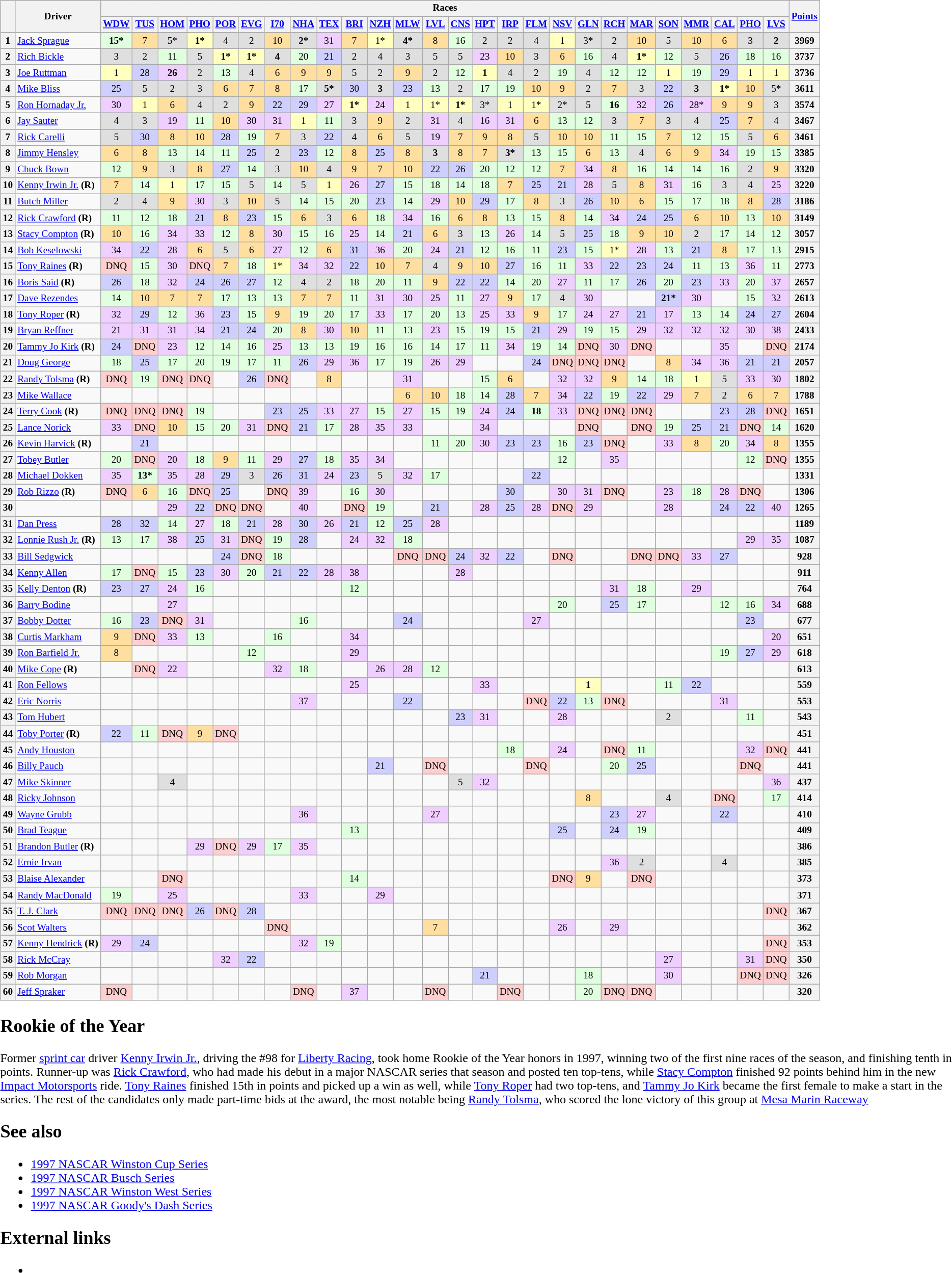<table>
<tr>
<td valign="top"><br><table class="wikitable" style="font-size:80%; text-align:center;">
<tr valign="top">
<th valign="middle" rowspan="2"></th>
<th valign="middle" rowspan="2">Driver</th>
<th valign="middle" colspan="26">Races</th>
<th valign="middle" rowspan="2"><a href='#'>Points</a></th>
</tr>
<tr>
<th><a href='#'>WDW</a></th>
<th><a href='#'>TUS</a></th>
<th><a href='#'>HOM</a></th>
<th><a href='#'>PHO</a></th>
<th><a href='#'>POR</a></th>
<th><a href='#'>EVG</a></th>
<th><a href='#'>I70</a></th>
<th><a href='#'>NHA</a></th>
<th><a href='#'>TEX</a></th>
<th><a href='#'>BRI</a></th>
<th><a href='#'>NZH</a></th>
<th><a href='#'>MLW</a></th>
<th><a href='#'>LVL</a></th>
<th><a href='#'>CNS</a></th>
<th><a href='#'>HPT</a></th>
<th><a href='#'>IRP</a></th>
<th><a href='#'>FLM</a></th>
<th><a href='#'>NSV</a></th>
<th><a href='#'>GLN</a></th>
<th><a href='#'>RCH</a></th>
<th><a href='#'>MAR</a></th>
<th><a href='#'>SON</a></th>
<th><a href='#'>MMR</a></th>
<th><a href='#'>CAL</a></th>
<th><a href='#'>PHO</a></th>
<th><a href='#'>LVS</a></th>
</tr>
<tr>
<th>1</th>
<td align="left"><a href='#'>Jack Sprague</a></td>
<td style="background:#DFFFDF;"><strong>15*</strong></td>
<td style="background:#FFDF9F;">7</td>
<td style="background:#DFDFDF;">5*</td>
<td style="background:#FFFFBF;"><strong>1*</strong></td>
<td style="background:#DFDFDF;">4</td>
<td style="background:#DFDFDF;">2</td>
<td style="background:#FFDF9F;">10</td>
<td style="background:#DFDFDF;"><strong>2*</strong></td>
<td style="background:#EFCFFF;">31</td>
<td style="background:#FFDF9F;">7</td>
<td style="background:#FFFFBF;">1*</td>
<td style="background:#DFDFDF;"><strong>4*</strong></td>
<td style="background:#FFDF9F;">8</td>
<td style="background:#DFFFDF;">16</td>
<td style="background:#DFDFDF;">2</td>
<td style="background:#DFDFDF;">2</td>
<td style="background:#DFDFDF;">4</td>
<td style="background:#FFFFBF;">1</td>
<td style="background:#DFDFDF;">3*</td>
<td style="background:#DFDFDF;">2</td>
<td style="background:#FFDF9F;">10</td>
<td style="background:#DFDFDF;">5</td>
<td style="background:#FFDF9F;">10</td>
<td style="background:#FFDF9F;">6</td>
<td style="background:#DFDFDF;">3</td>
<td style="background:#DFDFDF;"><strong>2</strong></td>
<th>3969</th>
</tr>
<tr>
<th>2</th>
<td align="left"><a href='#'>Rich Bickle</a></td>
<td style="background:#DFDFDF;">3</td>
<td style="background:#DFDFDF;">2</td>
<td style="background:#DFFFDF;">11</td>
<td style="background:#DFDFDF;">5</td>
<td style="background:#FFFFBF;"><strong>1*</strong></td>
<td style="background:#FFFFBF;"><strong>1*</strong></td>
<td style="background:#DFDFDF;"><strong>4</strong></td>
<td style="background:#DFFFDF;">20</td>
<td style="background:#CFCFFF;">21</td>
<td style="background:#DFDFDF;">2</td>
<td style="background:#DFDFDF;">4</td>
<td style="background:#DFDFDF;">3</td>
<td style="background:#DFDFDF;">5</td>
<td style="background:#DFDFDF;">5</td>
<td style="background:#EFCFFF;">23</td>
<td style="background:#FFDF9F;">10</td>
<td style="background:#DFDFDF;">3</td>
<td style="background:#FFDF9F;">6</td>
<td style="background:#DFFFDF;">16</td>
<td style="background:#DFDFDF;">4</td>
<td style="background:#FFFFBF;"><strong>1*</strong></td>
<td style="background:#DFFFDF;">12</td>
<td style="background:#DFDFDF;">5</td>
<td style="background:#CFCFFF;">26</td>
<td style="background:#DFFFDF;">18</td>
<td style="background:#DFFFDF;">16</td>
<th>3737</th>
</tr>
<tr>
<th>3</th>
<td align="left"><a href='#'>Joe Ruttman</a></td>
<td style="background:#FFFFBF;">1</td>
<td style="background:#CFCFFF;">28</td>
<td style="background:#EFCFFF;"><strong>26</strong></td>
<td style="background:#DFDFDF;">2</td>
<td style="background:#DFFFDF;">13</td>
<td style="background:#DFDFDF;">4</td>
<td style="background:#FFDF9F;">6</td>
<td style="background:#FFDF9F;">9</td>
<td style="background:#FFDF9F;">9</td>
<td style="background:#DFDFDF;">5</td>
<td style="background:#DFDFDF;">2</td>
<td style="background:#FFDF9F;">9</td>
<td style="background:#DFDFDF;">2</td>
<td style="background:#DFFFDF;">12</td>
<td style="background:#FFFFBF;"><strong>1</strong></td>
<td style="background:#DFDFDF;">4</td>
<td style="background:#DFDFDF;">2</td>
<td style="background:#DFFFDF;">19</td>
<td style="background:#DFDFDF;">4</td>
<td style="background:#DFFFDF;">12</td>
<td style="background:#DFFFDF;">12</td>
<td style="background:#FFFFBF;">1</td>
<td style="background:#DFFFDF;">19</td>
<td style="background:#CFCFFF;">29</td>
<td style="background:#FFFFBF;">1</td>
<td style="background:#FFFFBF;">1</td>
<th>3736</th>
</tr>
<tr>
<th>4</th>
<td align="left"><a href='#'>Mike Bliss</a></td>
<td style="background:#CFCFFF;">25</td>
<td style="background:#DFDFDF;">5</td>
<td style="background:#DFDFDF;">2</td>
<td style="background:#DFDFDF;">3</td>
<td style="background:#FFDF9F;">6</td>
<td style="background:#FFDF9F;">7</td>
<td style="background:#FFDF9F;">8</td>
<td style="background:#DFFFDF;">17</td>
<td style="background:#DFDFDF;"><strong>5*</strong></td>
<td style="background:#CFCFFF;">30</td>
<td style="background:#DFDFDF;"><strong>3</strong></td>
<td style="background:#CFCFFF;">23</td>
<td style="background:#DFFFDF;">13</td>
<td style="background:#DFDFDF;">2</td>
<td style="background:#DFFFDF;">17</td>
<td style="background:#DFFFDF;">19</td>
<td style="background:#FFDF9F;">10</td>
<td style="background:#FFDF9F;">9</td>
<td style="background:#DFDFDF;">2</td>
<td style="background:#FFDF9F;">7</td>
<td style="background:#DFDFDF;">3</td>
<td style="background:#CFCFFF;">22</td>
<td style="background:#DFDFDF;"><strong>3</strong></td>
<td style="background:#FFFFBF;"><strong>1*</strong></td>
<td style="background:#FFDF9F;">10</td>
<td style="background:#DFDFDF;">5*</td>
<th>3611</th>
</tr>
<tr>
<th>5</th>
<td align="left"><a href='#'>Ron Hornaday Jr.</a></td>
<td style="background:#EFCFFF;">30</td>
<td style="background:#FFFFBF;">1</td>
<td style="background:#FFDF9F;">6</td>
<td style="background:#DFDFDF;">4</td>
<td style="background:#DFDFDF;">2</td>
<td style="background:#FFDF9F;">9</td>
<td style="background:#CFCFFF;">22</td>
<td style="background:#CFCFFF;">29</td>
<td style="background:#EFCFFF;">27</td>
<td style="background:#FFFFBF;"><strong>1*</strong></td>
<td style="background:#EFCFFF;">24</td>
<td style="background:#FFFFBF;">1</td>
<td style="background:#FFFFBF;">1*</td>
<td style="background:#FFFFBF;"><strong>1*</strong></td>
<td style="background:#DFDFDF;">3*</td>
<td style="background:#FFFFBF;">1</td>
<td style="background:#FFFFBF;">1*</td>
<td style="background:#DFDFDF;">2*</td>
<td style="background:#DFDFDF;">5</td>
<td style="background:#DFFFDF;"><strong>16</strong></td>
<td style="background:#EFCFFF;">32</td>
<td style="background:#CFCFFF;">26</td>
<td style="background:#EFCFFF;">28*</td>
<td style="background:#FFDF9F;">9</td>
<td style="background:#FFDF9F;">9</td>
<td style="background:#DFDFDF;">3</td>
<th>3574</th>
</tr>
<tr>
<th>6</th>
<td align="left"><a href='#'>Jay Sauter</a></td>
<td style="background:#DFDFDF;">4</td>
<td style="background:#DFDFDF;">3</td>
<td style="background:#EFCFFF;">19</td>
<td style="background:#DFFFDF;">11</td>
<td style="background:#FFDF9F;">10</td>
<td style="background:#EFCFFF;">30</td>
<td style="background:#EFCFFF;">31</td>
<td style="background:#FFFFBF;">1</td>
<td style="background:#DFFFDF;">11</td>
<td style="background:#DFDFDF;">3</td>
<td style="background:#FFDF9F;">9</td>
<td style="background:#DFDFDF;">2</td>
<td style="background:#EFCFFF;">31</td>
<td style="background:#DFDFDF;">4</td>
<td style="background:#EFCFFF;">16</td>
<td style="background:#EFCFFF;">31</td>
<td style="background:#FFDF9F;">6</td>
<td style="background:#DFFFDF;">13</td>
<td style="background:#DFFFDF;">12</td>
<td style="background:#DFDFDF;">3</td>
<td style="background:#FFDF9F;">7</td>
<td style="background:#DFDFDF;">3</td>
<td style="background:#DFDFDF;">4</td>
<td style="background:#CFCFFF;">25</td>
<td style="background:#FFDF9F;">7</td>
<td style="background:#DFDFDF;">4</td>
<th>3467</th>
</tr>
<tr>
<th>7</th>
<td align="left"><a href='#'>Rick Carelli</a></td>
<td style="background:#DFDFDF;">5</td>
<td style="background:#CFCFFF;">30</td>
<td style="background:#FFDF9F;">8</td>
<td style="background:#FFDF9F;">10</td>
<td style="background:#CFCFFF;">28</td>
<td style="background:#DFFFDF;">19</td>
<td style="background:#FFDF9F;">7</td>
<td style="background:#DFDFDF;">3</td>
<td style="background:#CFCFFF;">22</td>
<td style="background:#DFDFDF;">4</td>
<td style="background:#FFDF9F;">6</td>
<td style="background:#DFDFDF;">5</td>
<td style="background:#EFCFFF;">19</td>
<td style="background:#FFDF9F;">7</td>
<td style="background:#FFDF9F;">9</td>
<td style="background:#FFDF9F;">8</td>
<td style="background:#DFDFDF;">5</td>
<td style="background:#FFDF9F;">10</td>
<td style="background:#FFDF9F;">10</td>
<td style="background:#DFFFDF;">11</td>
<td style="background:#DFFFDF;">15</td>
<td style="background:#FFDF9F;">7</td>
<td style="background:#DFFFDF;">12</td>
<td style="background:#DFFFDF;">15</td>
<td style="background:#DFDFDF;">5</td>
<td style="background:#FFDF9F;">6</td>
<th>3461</th>
</tr>
<tr>
<th>8</th>
<td align="left"><a href='#'>Jimmy Hensley</a></td>
<td style="background:#FFDF9F;">6</td>
<td style="background:#FFDF9F;">8</td>
<td style="background:#DFFFDF;">13</td>
<td style="background:#DFFFDF;">14</td>
<td style="background:#DFFFDF;">11</td>
<td style="background:#CFCFFF;">25</td>
<td style="background:#DFDFDF;">2</td>
<td style="background:#CFCFFF;">23</td>
<td style="background:#DFFFDF;">12</td>
<td style="background:#FFDF9F;">8</td>
<td style="background:#CFCFFF;">25</td>
<td style="background:#FFDF9F;">8</td>
<td style="background:#DFDFDF;"><strong>3</strong></td>
<td style="background:#FFDF9F;">8</td>
<td style="background:#FFDF9F;">7</td>
<td style="background:#DFDFDF;"><strong>3*</strong></td>
<td style="background:#DFFFDF;">13</td>
<td style="background:#DFFFDF;">15</td>
<td style="background:#FFDF9F;">6</td>
<td style="background:#DFFFDF;">13</td>
<td style="background:#DFDFDF;">4</td>
<td style="background:#FFDF9F;">6</td>
<td style="background:#FFDF9F;">9</td>
<td style="background:#EFCFFF;">34</td>
<td style="background:#DFFFDF;">19</td>
<td style="background:#DFFFDF;">15</td>
<th>3385</th>
</tr>
<tr>
<th>9</th>
<td align="left"><a href='#'>Chuck Bown</a></td>
<td style="background:#DFFFDF;">12</td>
<td style="background:#FFDF9F;">9</td>
<td style="background:#DFDFDF;">3</td>
<td style="background:#FFDF9F;">8</td>
<td style="background:#CFCFFF;">27</td>
<td style="background:#DFFFDF;">14</td>
<td style="background:#DFDFDF;">3</td>
<td style="background:#FFDF9F;">10</td>
<td style="background:#DFDFDF;">4</td>
<td style="background:#FFDF9F;">9</td>
<td style="background:#FFDF9F;">7</td>
<td style="background:#FFDF9F;">10</td>
<td style="background:#CFCFFF;">22</td>
<td style="background:#CFCFFF;">26</td>
<td style="background:#DFFFDF;">20</td>
<td style="background:#DFFFDF;">12</td>
<td style="background:#DFFFDF;">12</td>
<td style="background:#FFDF9F;">7</td>
<td style="background:#EFCFFF;">34</td>
<td style="background:#FFDF9F;">8</td>
<td style="background:#DFFFDF;">16</td>
<td style="background:#DFFFDF;">14</td>
<td style="background:#DFFFDF;">14</td>
<td style="background:#DFFFDF;">16</td>
<td style="background:#DFDFDF;">2</td>
<td style="background:#FFDF9F;">9</td>
<th>3320</th>
</tr>
<tr>
<th>10</th>
<td align="left"><a href='#'>Kenny Irwin Jr.</a> <strong>(R)</strong></td>
<td style="background:#FFDF9F;">7</td>
<td style="background:#DFFFDF;">14</td>
<td style="background:#FFFFBF;">1</td>
<td style="background:#DFFFDF;">17</td>
<td style="background:#DFFFDF;">15</td>
<td style="background:#DFDFDF;">5</td>
<td style="background:#DFFFDF;">14</td>
<td style="background:#DFDFDF;">5</td>
<td style="background:#FFFFBF;">1</td>
<td style="background:#EFCFFF;">26</td>
<td style="background:#CFCFFF;">27</td>
<td style="background:#DFFFDF;">15</td>
<td style="background:#DFFFDF;">18</td>
<td style="background:#DFFFDF;">14</td>
<td style="background:#DFFFDF;">18</td>
<td style="background:#FFDF9F;">7</td>
<td style="background:#CFCFFF;">25</td>
<td style="background:#CFCFFF;">21</td>
<td style="background:#EFCFFF;">28</td>
<td style="background:#DFDFDF;">5</td>
<td style="background:#FFDF9F;">8</td>
<td style="background:#EFCFFF;">31</td>
<td style="background:#DFFFDF;">16</td>
<td style="background:#DFDFDF;">3</td>
<td style="background:#DFDFDF;">4</td>
<td style="background:#EFCFFF;">25</td>
<th>3220</th>
</tr>
<tr>
<th>11</th>
<td align="left"><a href='#'>Butch Miller</a></td>
<td style="background:#DFDFDF;">2</td>
<td style="background:#DFDFDF;">4</td>
<td style="background:#FFDF9F;">9</td>
<td style="background:#EFCFFF;">30</td>
<td style="background:#DFDFDF;">3</td>
<td style="background:#FFDF9F;">10</td>
<td style="background:#DFDFDF;">5</td>
<td style="background:#DFFFDF;">14</td>
<td style="background:#DFFFDF;">15</td>
<td style="background:#DFFFDF;">20</td>
<td style="background:#CFCFFF;">23</td>
<td style="background:#DFFFDF;">14</td>
<td style="background:#EFCFFF;">29</td>
<td style="background:#FFDF9F;">10</td>
<td style="background:#CFCFFF;">29</td>
<td style="background:#DFFFDF;">17</td>
<td style="background:#FFDF9F;">8</td>
<td style="background:#DFDFDF;">3</td>
<td style="background:#CFCFFF;">26</td>
<td style="background:#FFDF9F;">10</td>
<td style="background:#FFDF9F;">6</td>
<td style="background:#DFFFDF;">15</td>
<td style="background:#DFFFDF;">17</td>
<td style="background:#DFFFDF;">18</td>
<td style="background:#FFDF9F;">8</td>
<td style="background:#CFCFFF;">28</td>
<th>3186</th>
</tr>
<tr>
<th>12</th>
<td align="left"><a href='#'>Rick Crawford</a> <strong>(R)</strong></td>
<td style="background:#DFFFDF;">11</td>
<td style="background:#DFFFDF;">12</td>
<td style="background:#DFFFDF;">18</td>
<td style="background:#CFCFFF;">21</td>
<td style="background:#FFDF9F;">8</td>
<td style="background:#CFCFFF;">23</td>
<td style="background:#DFFFDF;">15</td>
<td style="background:#FFDF9F;">6</td>
<td style="background:#DFDFDF;">3</td>
<td style="background:#FFDF9F;">6</td>
<td style="background:#DFFFDF;">18</td>
<td style="background:#EFCFFF;">34</td>
<td style="background:#DFFFDF;">16</td>
<td style="background:#FFDF9F;">6</td>
<td style="background:#FFDF9F;">8</td>
<td style="background:#DFFFDF;">13</td>
<td style="background:#DFFFDF;">15</td>
<td style="background:#FFDF9F;">8</td>
<td style="background:#DFFFDF;">14</td>
<td style="background:#EFCFFF;">34</td>
<td style="background:#CFCFFF;">24</td>
<td style="background:#CFCFFF;">25</td>
<td style="background:#FFDF9F;">6</td>
<td style="background:#FFDF9F;">10</td>
<td style="background:#DFFFDF;">13</td>
<td style="background:#FFDF9F;">10</td>
<th>3149</th>
</tr>
<tr>
<th>13</th>
<td align="left"><a href='#'>Stacy Compton</a> <strong>(R)</strong></td>
<td style="background:#FFDF9F;">10</td>
<td style="background:#DFFFDF;">16</td>
<td style="background:#EFCFFF;">34</td>
<td style="background:#EFCFFF;">33</td>
<td style="background:#DFFFDF;">12</td>
<td style="background:#FFDF9F;">8</td>
<td style="background:#EFCFFF;">30</td>
<td style="background:#DFFFDF;">15</td>
<td style="background:#DFFFDF;">16</td>
<td style="background:#EFCFFF;">25</td>
<td style="background:#DFFFDF;">14</td>
<td style="background:#CFCFFF;">21</td>
<td style="background:#FFDF9F;">6</td>
<td style="background:#DFDFDF;">3</td>
<td style="background:#DFFFDF;">13</td>
<td style="background:#EFCFFF;">26</td>
<td style="background:#DFFFDF;">14</td>
<td style="background:#DFDFDF;">5</td>
<td style="background:#CFCFFF;">25</td>
<td style="background:#DFFFDF;">18</td>
<td style="background:#FFDF9F;">9</td>
<td style="background:#FFDF9F;">10</td>
<td style="background:#DFDFDF;">2</td>
<td style="background:#DFFFDF;">17</td>
<td style="background:#DFFFDF;">14</td>
<td style="background:#DFFFDF;">12</td>
<th>3057</th>
</tr>
<tr>
<th>14</th>
<td align="left"><a href='#'>Bob Keselowski</a></td>
<td style="background:#EFCFFF;">34</td>
<td style="background:#CFCFFF;">22</td>
<td style="background:#EFCFFF;">28</td>
<td style="background:#FFDF9F;">6</td>
<td style="background:#DFDFDF;">5</td>
<td style="background:#FFDF9F;">6</td>
<td style="background:#EFCFFF;">27</td>
<td style="background:#DFFFDF;">12</td>
<td style="background:#FFDF9F;">6</td>
<td style="background:#CFCFFF;">31</td>
<td style="background:#EFCFFF;">36</td>
<td style="background:#DFFFDF;">20</td>
<td style="background:#EFCFFF;">24</td>
<td style="background:#CFCFFF;">21</td>
<td style="background:#DFFFDF;">12</td>
<td style="background:#DFFFDF;">16</td>
<td style="background:#DFFFDF;">11</td>
<td style="background:#CFCFFF;">23</td>
<td style="background:#DFFFDF;">15</td>
<td style="background:#FFFFBF;">1*</td>
<td style="background:#EFCFFF;">28</td>
<td style="background:#DFFFDF;">13</td>
<td style="background:#CFCFFF;">21</td>
<td style="background:#FFDF9F;">8</td>
<td style="background:#DFFFDF;">17</td>
<td style="background:#DFFFDF;">13</td>
<th>2915</th>
</tr>
<tr>
<th>15</th>
<td align="left"><a href='#'>Tony Raines</a> <strong>(R)</strong></td>
<td style="background:#FFCFCF;">DNQ</td>
<td style="background:#DFFFDF;">15</td>
<td style="background:#EFCFFF;">30</td>
<td style="background:#FFCFCF;">DNQ</td>
<td style="background:#FFDF9F;">7</td>
<td style="background:#DFFFDF;">18</td>
<td style="background:#FFFFBF;">1*</td>
<td style="background:#EFCFFF;">34</td>
<td style="background:#EFCFFF;">32</td>
<td style="background:#CFCFFF;">22</td>
<td style="background:#FFDF9F;">10</td>
<td style="background:#FFDF9F;">7</td>
<td style="background:#DFDFDF;">4</td>
<td style="background:#FFDF9F;">9</td>
<td style="background:#FFDF9F;">10</td>
<td style="background:#CFCFFF;">27</td>
<td style="background:#DFFFDF;">16</td>
<td style="background:#DFFFDF;">11</td>
<td style="background:#EFCFFF;">33</td>
<td style="background:#CFCFFF;">22</td>
<td style="background:#CFCFFF;">23</td>
<td style="background:#CFCFFF;">24</td>
<td style="background:#DFFFDF;">11</td>
<td style="background:#DFFFDF;">13</td>
<td style="background:#EFCFFF;">36</td>
<td style="background:#DFFFDF;">11</td>
<th>2773</th>
</tr>
<tr>
<th>16</th>
<td align="left"><a href='#'>Boris Said</a> <strong>(R)</strong></td>
<td style="background:#CFCFFF;">26</td>
<td style="background:#DFFFDF;">18</td>
<td style="background:#EFCFFF;">32</td>
<td style="background:#CFCFFF;">24</td>
<td style="background:#CFCFFF;">26</td>
<td style="background:#CFCFFF;">27</td>
<td style="background:#DFFFDF;">12</td>
<td style="background:#DFDFDF;">4</td>
<td style="background:#DFDFDF;">2</td>
<td style="background:#DFFFDF;">18</td>
<td style="background:#DFFFDF;">20</td>
<td style="background:#DFFFDF;">11</td>
<td style="background:#FFDF9F;">9</td>
<td style="background:#CFCFFF;">22</td>
<td style="background:#CFCFFF;">22</td>
<td style="background:#DFFFDF;">14</td>
<td style="background:#DFFFDF;">20</td>
<td style="background:#EFCFFF;">27</td>
<td style="background:#DFFFDF;">11</td>
<td style="background:#DFFFDF;">17</td>
<td style="background:#CFCFFF;">26</td>
<td style="background:#DFFFDF;">20</td>
<td style="background:#CFCFFF;">23</td>
<td style="background:#EFCFFF;">33</td>
<td style="background:#DFFFDF;">20</td>
<td style="background:#EFCFFF;">37</td>
<th>2657</th>
</tr>
<tr>
<th>17</th>
<td align="left"><a href='#'>Dave Rezendes</a></td>
<td style="background:#DFFFDF;">14</td>
<td style="background:#FFDF9F;">10</td>
<td style="background:#FFDF9F;">7</td>
<td style="background:#FFDF9F;">7</td>
<td style="background:#DFFFDF;">17</td>
<td style="background:#DFFFDF;">13</td>
<td style="background:#DFFFDF;">13</td>
<td style="background:#FFDF9F;">7</td>
<td style="background:#FFDF9F;">7</td>
<td style="background:#DFFFDF;">11</td>
<td style="background:#EFCFFF;">31</td>
<td style="background:#EFCFFF;">30</td>
<td style="background:#EFCFFF;">25</td>
<td style="background:#DFFFDF;">11</td>
<td style="background:#EFCFFF;">27</td>
<td style="background:#FFDF9F;">9</td>
<td style="background:#DFFFDF;">17</td>
<td style="background:#DFDFDF;">4</td>
<td style="background:#EFCFFF;">30</td>
<td></td>
<td></td>
<td style="background:#CFCFFF;"><strong>21*</strong></td>
<td style="background:#EFCFFF;">30</td>
<td></td>
<td style="background:#DFFFDF;">15</td>
<td style="background:#EFCFFF;">32</td>
<th>2613</th>
</tr>
<tr>
<th>18</th>
<td align="left"><a href='#'>Tony Roper</a> <strong>(R)</strong></td>
<td style="background:#EFCFFF;">32</td>
<td style="background:#CFCFFF;">29</td>
<td style="background:#DFFFDF;">12</td>
<td style="background:#EFCFFF;">36</td>
<td style="background:#CFCFFF;">23</td>
<td style="background:#DFFFDF;">15</td>
<td style="background:#FFDF9F;">9</td>
<td style="background:#DFFFDF;">19</td>
<td style="background:#DFFFDF;">20</td>
<td style="background:#DFFFDF;">17</td>
<td style="background:#EFCFFF;">33</td>
<td style="background:#DFFFDF;">17</td>
<td style="background:#DFFFDF;">20</td>
<td style="background:#DFFFDF;">13</td>
<td style="background:#EFCFFF;">25</td>
<td style="background:#EFCFFF;">33</td>
<td style="background:#FFDF9F;">9</td>
<td style="background:#DFFFDF;">17</td>
<td style="background:#EFCFFF;">24</td>
<td style="background:#EFCFFF;">27</td>
<td style="background:#CFCFFF;">21</td>
<td style="background:#EFCFFF;">17</td>
<td style="background:#DFFFDF;">13</td>
<td style="background:#DFFFDF;">14</td>
<td style="background:#CFCFFF;">24</td>
<td style="background:#CFCFFF;">27</td>
<th>2604</th>
</tr>
<tr>
<th>19</th>
<td align="left"><a href='#'>Bryan Reffner</a></td>
<td style="background:#EFCFFF;">21</td>
<td style="background:#EFCFFF;">31</td>
<td style="background:#EFCFFF;">31</td>
<td style="background:#EFCFFF;">34</td>
<td style="background:#CFCFFF;">21</td>
<td style="background:#CFCFFF;">24</td>
<td style="background:#DFFFDF;">20</td>
<td style="background:#FFDF9F;">8</td>
<td style="background:#EFCFFF;">30</td>
<td style="background:#FFDF9F;">10</td>
<td style="background:#DFFFDF;">11</td>
<td style="background:#DFFFDF;">13</td>
<td style="background:#EFCFFF;">23</td>
<td style="background:#DFFFDF;">15</td>
<td style="background:#DFFFDF;">19</td>
<td style="background:#DFFFDF;">15</td>
<td style="background:#CFCFFF;">21</td>
<td style="background:#EFCFFF;">29</td>
<td style="background:#DFFFDF;">19</td>
<td style="background:#DFFFDF;">15</td>
<td style="background:#EFCFFF;">29</td>
<td style="background:#EFCFFF;">32</td>
<td style="background:#EFCFFF;">32</td>
<td style="background:#EFCFFF;">32</td>
<td style="background:#EFCFFF;">30</td>
<td style="background:#EFCFFF;">38</td>
<th>2433</th>
</tr>
<tr>
<th>20</th>
<td align="left"><a href='#'>Tammy Jo Kirk</a> <strong>(R)</strong></td>
<td style="background:#CFCFFF;">24</td>
<td style="background:#FFCFCF;">DNQ</td>
<td style="background:#EFCFFF;">23</td>
<td style="background:#DFFFDF;">12</td>
<td style="background:#DFFFDF;">14</td>
<td style="background:#DFFFDF;">16</td>
<td style="background:#EFCFFF;">25</td>
<td style="background:#DFFFDF;">13</td>
<td style="background:#DFFFDF;">13</td>
<td style="background:#DFFFDF;">19</td>
<td style="background:#DFFFDF;">16</td>
<td style="background:#DFFFDF;">16</td>
<td style="background:#DFFFDF;">14</td>
<td style="background:#DFFFDF;">17</td>
<td style="background:#DFFFDF;">11</td>
<td style="background:#EFCFFF;">34</td>
<td style="background:#DFFFDF;">19</td>
<td style="background:#DFFFDF;">14</td>
<td style="background:#FFCFCF;">DNQ</td>
<td style="background:#EFCFFF;">30</td>
<td style="background:#FFCFCF;">DNQ</td>
<td></td>
<td></td>
<td style="background:#EFCFFF;">35</td>
<td></td>
<td style="background:#FFCFCF;">DNQ</td>
<th>2174</th>
</tr>
<tr>
<th>21</th>
<td align="left"><a href='#'>Doug George</a></td>
<td style="background:#DFFFDF;">18</td>
<td style="background:#CFCFFF;">25</td>
<td style="background:#DFFFDF;">17</td>
<td style="background:#DFFFDF;">20</td>
<td style="background:#DFFFDF;">19</td>
<td style="background:#DFFFDF;">17</td>
<td style="background:#DFFFDF;">11</td>
<td style="background:#CFCFFF;">26</td>
<td style="background:#EFCFFF;">29</td>
<td style="background:#EFCFFF;">36</td>
<td style="background:#DFFFDF;">17</td>
<td style="background:#DFFFDF;">19</td>
<td style="background:#EFCFFF;">26</td>
<td style="background:#EFCFFF;">29</td>
<td></td>
<td></td>
<td style="background:#CFCFFF;">24</td>
<td style="background:#FFCFCF;">DNQ</td>
<td style="background:#FFCFCF;">DNQ</td>
<td style="background:#FFCFCF;">DNQ</td>
<td></td>
<td style="background:#FFDF9F;">8</td>
<td style="background:#EFCFFF;">34</td>
<td style="background:#EFCFFF;">36</td>
<td style="background:#CFCFFF;">21</td>
<td style="background:#CFCFFF;">21</td>
<th>2057</th>
</tr>
<tr>
<th>22</th>
<td align="left"><a href='#'>Randy Tolsma</a> <strong>(R)</strong></td>
<td style="background:#FFCFCF;">DNQ</td>
<td style="background:#DFFFDF;">19</td>
<td style="background:#FFCFCF;">DNQ</td>
<td style="background:#FFCFCF;">DNQ</td>
<td></td>
<td style="background:#CFCFFF;">26</td>
<td style="background:#FFCFCF;">DNQ</td>
<td></td>
<td style="background:#FFDF9F;">8</td>
<td></td>
<td></td>
<td style="background:#EFCFFF;">31</td>
<td></td>
<td></td>
<td style="background:#DFFFDF;">15</td>
<td style="background:#FFDF9F;">6</td>
<td></td>
<td style="background:#EFCFFF;">32</td>
<td style="background:#EFCFFF;">32</td>
<td style="background:#FFDF9F;">9</td>
<td style="background:#DFFFDF;">14</td>
<td style="background:#DFFFDF;">18</td>
<td style="background:#FFFFBF;">1</td>
<td style="background:#DFDFDF;">5</td>
<td style="background:#EFCFFF;">33</td>
<td style="background:#EFCFFF;">30</td>
<th>1802</th>
</tr>
<tr>
<th>23</th>
<td align="left"><a href='#'>Mike Wallace</a></td>
<td></td>
<td></td>
<td></td>
<td></td>
<td></td>
<td></td>
<td></td>
<td></td>
<td></td>
<td></td>
<td></td>
<td style="background:#FFDF9F;">6</td>
<td style="background:#FFDF9F;">10</td>
<td style="background:#DFFFDF;">18</td>
<td style="background:#DFFFDF;">14</td>
<td style="background:#CFCFFF;">28</td>
<td style="background:#FFDF9F;">7</td>
<td style="background:#EFCFFF;">34</td>
<td style="background:#CFCFFF;">22</td>
<td style="background:#DFFFDF;">19</td>
<td style="background:#CFCFFF;">22</td>
<td style="background:#EFCFFF;">29</td>
<td style="background:#FFDF9F;">7</td>
<td style="background:#DFDFDF;">2</td>
<td style="background:#FFDF9F;">6</td>
<td style="background:#FFDF9F;">7</td>
<th>1788</th>
</tr>
<tr>
<th>24</th>
<td align="left"><a href='#'>Terry Cook</a> <strong>(R)</strong></td>
<td style="background:#FFCFCF;">DNQ</td>
<td style="background:#FFCFCF;">DNQ</td>
<td style="background:#FFCFCF;">DNQ</td>
<td style="background:#DFFFDF;">19</td>
<td></td>
<td></td>
<td style="background:#CFCFFF;">23</td>
<td style="background:#CFCFFF;">25</td>
<td style="background:#EFCFFF;">33</td>
<td style="background:#EFCFFF;">27</td>
<td style="background:#DFFFDF;">15</td>
<td style="background:#EFCFFF;">27</td>
<td style="background:#DFFFDF;">15</td>
<td style="background:#DFFFDF;">19</td>
<td style="background:#EFCFFF;">24</td>
<td style="background:#CFCFFF;">24</td>
<td style="background:#DFFFDF;"><strong>18</strong></td>
<td style="background:#EFCFFF;">33</td>
<td style="background:#FFCFCF;">DNQ</td>
<td style="background:#FFCFCF;">DNQ</td>
<td style="background:#FFCFCF;">DNQ</td>
<td></td>
<td></td>
<td style="background:#CFCFFF;">23</td>
<td style="background:#CFCFFF;">28</td>
<td style="background:#FFCFCF;">DNQ</td>
<th>1651</th>
</tr>
<tr>
<th>25</th>
<td align="left"><a href='#'>Lance Norick</a></td>
<td style="background:#EFCFFF;">33</td>
<td style="background:#FFCFCF;">DNQ</td>
<td style="background:#FFDF9F;">10</td>
<td style="background:#DFFFDF;">15</td>
<td style="background:#DFFFDF;">20</td>
<td style="background:#EFCFFF;">31</td>
<td style="background:#FFCFCF;">DNQ</td>
<td style="background:#CFCFFF;">21</td>
<td style="background:#DFFFDF;">17</td>
<td style="background:#EFCFFF;">28</td>
<td style="background:#EFCFFF;">35</td>
<td style="background:#EFCFFF;">33</td>
<td></td>
<td></td>
<td style="background:#EFCFFF;">34</td>
<td></td>
<td></td>
<td></td>
<td style="background:#FFCFCF;">DNQ</td>
<td></td>
<td style="background:#FFCFCF;">DNQ</td>
<td style="background:#DFFFDF;">19</td>
<td style="background:#CFCFFF;">25</td>
<td style="background:#CFCFFF;">21</td>
<td style="background:#FFCFCF;">DNQ</td>
<td style="background:#DFFFDF;">14</td>
<th>1620</th>
</tr>
<tr>
<th>26</th>
<td align="left"><a href='#'>Kevin Harvick</a> <strong>(R)</strong></td>
<td></td>
<td style="background:#CFCFFF;">21</td>
<td></td>
<td></td>
<td></td>
<td></td>
<td></td>
<td></td>
<td></td>
<td></td>
<td></td>
<td></td>
<td style="background:#DFFFDF;">11</td>
<td style="background:#DFFFDF;">20</td>
<td style="background:#EFCFFF;">30</td>
<td style="background:#CFCFFF;">23</td>
<td style="background:#CFCFFF;">23</td>
<td style="background:#DFFFDF;">16</td>
<td style="background:#CFCFFF;">23</td>
<td style="background:#FFCFCF;">DNQ</td>
<td></td>
<td style="background:#EFCFFF;">33</td>
<td style="background:#FFDF9F;">8</td>
<td style="background:#DFFFDF;">20</td>
<td style="background:#EFCFFF;">34</td>
<td style="background:#FFDF9F;">8</td>
<th>1355</th>
</tr>
<tr>
<th>27</th>
<td align="left"><a href='#'>Tobey Butler</a></td>
<td style="background:#DFFFDF;">20</td>
<td style="background:#FFCFCF;">DNQ</td>
<td style="background:#EFCFFF;">20</td>
<td style="background:#DFFFDF;">18</td>
<td style="background:#FFDF9F;">9</td>
<td style="background:#DFFFDF;">11</td>
<td style="background:#EFCFFF;">29</td>
<td style="background:#CFCFFF;">27</td>
<td style="background:#DFFFDF;">18</td>
<td style="background:#EFCFFF;">35</td>
<td style="background:#EFCFFF;">34</td>
<td></td>
<td></td>
<td></td>
<td></td>
<td></td>
<td></td>
<td style="background:#DFFFDF;">12</td>
<td></td>
<td style="background:#EFCFFF;">35</td>
<td></td>
<td></td>
<td></td>
<td></td>
<td style="background:#DFFFDF;">12</td>
<td style="background:#FFCFCF;">DNQ</td>
<th>1355</th>
</tr>
<tr>
<th>28</th>
<td align="left"><a href='#'>Michael Dokken</a></td>
<td style="background:#EFCFFF;">35</td>
<td style="background:#DFFFDF;"><strong>13*</strong></td>
<td style="background:#EFCFFF;">35</td>
<td style="background:#EFCFFF;">28</td>
<td style="background:#CFCFFF;">29</td>
<td style="background:#DFDFDF;">3</td>
<td style="background:#CFCFFF;">26</td>
<td style="background:#CFCFFF;">31</td>
<td style="background:#EFCFFF;">24</td>
<td style="background:#CFCFFF;">23</td>
<td style="background:#DFDFDF;">5</td>
<td style="background:#EFCFFF;">32</td>
<td style="background:#DFFFDF;">17</td>
<td></td>
<td></td>
<td></td>
<td style="background:#CFCFFF;">22</td>
<td></td>
<td></td>
<td></td>
<td></td>
<td></td>
<td></td>
<td></td>
<td></td>
<td></td>
<th>1331</th>
</tr>
<tr>
<th>29</th>
<td align="left"><a href='#'>Rob Rizzo</a> <strong>(R)</strong></td>
<td style="background:#FFCFCF;">DNQ</td>
<td style="background:#FFDF9F;">6</td>
<td style="background:#DFFFDF;">16</td>
<td style="background:#FFCFCF;">DNQ</td>
<td style="background:#CFCFFF;">25</td>
<td></td>
<td style="background:#FFCFCF;">DNQ</td>
<td style="background:#EFCFFF;">39</td>
<td></td>
<td style="background:#DFFFDF;">16</td>
<td style="background:#EFCFFF;">30</td>
<td></td>
<td></td>
<td></td>
<td></td>
<td style="background:#CFCFFF;">30</td>
<td></td>
<td style="background:#EFCFFF;">30</td>
<td style="background:#EFCFFF;">31</td>
<td style="background:#FFCFCF;">DNQ</td>
<td></td>
<td style="background:#EFCFFF;">23</td>
<td style="background:#DFFFDF;">18</td>
<td style="background:#EFCFFF;">28</td>
<td style="background:#FFCFCF;">DNQ</td>
<td></td>
<th>1306</th>
</tr>
<tr>
<th>30</th>
<td align="left"></td>
<td></td>
<td></td>
<td style="background:#EFCFFF;">29</td>
<td style="background:#CFCFFF;">22</td>
<td style="background:#FFCFCF;">DNQ</td>
<td style="background:#FFCFCF;">DNQ</td>
<td></td>
<td style="background:#EFCFFF;">40</td>
<td></td>
<td style="background:#FFCFCF;">DNQ</td>
<td style="background:#DFFFDF;">19</td>
<td></td>
<td style="background:#CFCFFF;">21</td>
<td></td>
<td style="background:#EFCFFF;">28</td>
<td style="background:#CFCFFF;">25</td>
<td style="background:#EFCFFF;">28</td>
<td style="background:#FFCFCF;">DNQ</td>
<td style="background:#EFCFFF;">29</td>
<td></td>
<td></td>
<td style="background:#EFCFFF;">28</td>
<td></td>
<td style="background:#CFCFFF;">24</td>
<td style="background:#CFCFFF;">22</td>
<td style="background:#EFCFFF;">40</td>
<th>1265</th>
</tr>
<tr>
<th>31</th>
<td align="left"><a href='#'>Dan Press</a></td>
<td style="background:#CFCFFF;">28</td>
<td style="background:#CFCFFF;">32</td>
<td style="background:#DFFFDF;">14</td>
<td style="background:#EFCFFF;">27</td>
<td style="background:#DFFFDF;">18</td>
<td style="background:#CFCFFF;">21</td>
<td style="background:#EFCFFF;">28</td>
<td style="background:#CFCFFF;">30</td>
<td style="background:#EFCFFF;">26</td>
<td style="background:#CFCFFF;">21</td>
<td style="background:#DFFFDF;">12</td>
<td style="background:#CFCFFF;">25</td>
<td style="background:#EFCFFF;">28</td>
<td></td>
<td></td>
<td></td>
<td></td>
<td></td>
<td></td>
<td></td>
<td></td>
<td></td>
<td></td>
<td></td>
<td></td>
<td></td>
<th>1189</th>
</tr>
<tr>
<th>32</th>
<td align="left"><a href='#'>Lonnie Rush Jr.</a> <strong>(R)</strong></td>
<td style="background:#DFFFDF;">13</td>
<td style="background:#DFFFDF;">17</td>
<td style="background:#EFCFFF;">38</td>
<td style="background:#CFCFFF;">25</td>
<td style="background:#EFCFFF;">31</td>
<td style="background:#FFCFCF;">DNQ</td>
<td style="background:#DFFFDF;">19</td>
<td style="background:#CFCFFF;">28</td>
<td></td>
<td style="background:#EFCFFF;">24</td>
<td style="background:#EFCFFF;">32</td>
<td style="background:#DFFFDF;">18</td>
<td></td>
<td></td>
<td></td>
<td></td>
<td></td>
<td></td>
<td></td>
<td></td>
<td></td>
<td></td>
<td></td>
<td></td>
<td style="background:#EFCFFF;">29</td>
<td style="background:#EFCFFF;">35</td>
<th>1087</th>
</tr>
<tr>
<th>33</th>
<td align="left"><a href='#'>Bill Sedgwick</a></td>
<td></td>
<td></td>
<td></td>
<td></td>
<td style="background:#CFCFFF;">24</td>
<td style="background:#FFCFCF;">DNQ</td>
<td style="background:#DFFFDF;">18</td>
<td></td>
<td></td>
<td></td>
<td></td>
<td style="background:#FFCFCF;">DNQ</td>
<td style="background:#FFCFCF;">DNQ</td>
<td style="background:#CFCFFF;">24</td>
<td style="background:#EFCFFF;">32</td>
<td style="background:#CFCFFF;">22</td>
<td></td>
<td style="background:#FFCFCF;">DNQ</td>
<td></td>
<td></td>
<td style="background:#FFCFCF;">DNQ</td>
<td style="background:#FFCFCF;">DNQ</td>
<td style="background:#EFCFFF;">33</td>
<td style="background:#CFCFFF;">27</td>
<td></td>
<td></td>
<th>928</th>
</tr>
<tr>
<th>34</th>
<td align="left"><a href='#'>Kenny Allen</a></td>
<td style="background:#DFFFDF;">17</td>
<td style="background:#FFCFCF;">DNQ</td>
<td style="background:#DFFFDF;">15</td>
<td style="background:#CFCFFF;">23</td>
<td style="background:#EFCFFF;">30</td>
<td style="background:#DFFFDF;">20</td>
<td style="background:#CFCFFF;">21</td>
<td style="background:#CFCFFF;">22</td>
<td style="background:#EFCFFF;">28</td>
<td style="background:#EFCFFF;">38</td>
<td></td>
<td></td>
<td></td>
<td style="background:#EFCFFF;">28</td>
<td></td>
<td></td>
<td></td>
<td></td>
<td></td>
<td></td>
<td></td>
<td></td>
<td></td>
<td></td>
<td></td>
<td></td>
<th>911</th>
</tr>
<tr>
<th>35</th>
<td align="left"><a href='#'>Kelly Denton</a> <strong>(R)</strong></td>
<td style="background:#CFCFFF;">23</td>
<td style="background:#CFCFFF;">27</td>
<td style="background:#EFCFFF;">24</td>
<td style="background:#DFFFDF;">16</td>
<td></td>
<td></td>
<td></td>
<td></td>
<td></td>
<td style="background:#DFFFDF;">12</td>
<td></td>
<td></td>
<td></td>
<td></td>
<td></td>
<td></td>
<td></td>
<td></td>
<td></td>
<td style="background:#EFCFFF;">31</td>
<td style="background:#DFFFDF;">18</td>
<td></td>
<td style="background:#EFCFFF;">29</td>
<td></td>
<td></td>
<td></td>
<th>764</th>
</tr>
<tr>
<th>36</th>
<td align="left"><a href='#'>Barry Bodine</a></td>
<td></td>
<td></td>
<td style="background:#EFCFFF;">27</td>
<td></td>
<td></td>
<td></td>
<td></td>
<td></td>
<td></td>
<td></td>
<td></td>
<td></td>
<td></td>
<td></td>
<td></td>
<td></td>
<td></td>
<td style="background:#DFFFDF;">20</td>
<td></td>
<td style="background:#CFCFFF;">25</td>
<td style="background:#DFFFDF;">17</td>
<td></td>
<td></td>
<td style="background:#DFFFDF;">12</td>
<td style="background:#DFFFDF;">16</td>
<td style="background:#EFCFFF;">34</td>
<th>688</th>
</tr>
<tr>
<th>37</th>
<td align="left"><a href='#'>Bobby Dotter</a></td>
<td style="background:#DFFFDF;">16</td>
<td style="background:#CFCFFF;">23</td>
<td style="background:#FFCFCF;">DNQ</td>
<td style="background:#EFCFFF;">31</td>
<td></td>
<td></td>
<td></td>
<td style="background:#DFFFDF;">16</td>
<td></td>
<td></td>
<td></td>
<td style="background:#CFCFFF;">24</td>
<td></td>
<td></td>
<td></td>
<td></td>
<td style="background:#EFCFFF;">27</td>
<td></td>
<td></td>
<td></td>
<td></td>
<td></td>
<td></td>
<td></td>
<td style="background:#CFCFFF;">23</td>
<td></td>
<th>677</th>
</tr>
<tr>
<th>38</th>
<td align="left"><a href='#'>Curtis Markham</a></td>
<td style="background:#FFDF9F;">9</td>
<td style="background:#FFCFCF;">DNQ</td>
<td style="background:#EFCFFF;">33</td>
<td style="background:#DFFFDF;">13</td>
<td></td>
<td></td>
<td style="background:#DFFFDF;">16</td>
<td></td>
<td></td>
<td style="background:#EFCFFF;">34</td>
<td></td>
<td></td>
<td></td>
<td></td>
<td></td>
<td></td>
<td></td>
<td></td>
<td></td>
<td></td>
<td></td>
<td></td>
<td></td>
<td></td>
<td></td>
<td style="background:#EFCFFF;">20</td>
<th>651</th>
</tr>
<tr>
<th>39</th>
<td align="left"><a href='#'>Ron Barfield Jr.</a></td>
<td style="background:#FFDF9F;">8</td>
<td></td>
<td></td>
<td></td>
<td></td>
<td style="background:#DFFFDF;">12</td>
<td></td>
<td></td>
<td></td>
<td style="background:#EFCFFF;">29</td>
<td></td>
<td></td>
<td></td>
<td></td>
<td></td>
<td></td>
<td></td>
<td></td>
<td></td>
<td></td>
<td></td>
<td></td>
<td></td>
<td style="background:#DFFFDF;">19</td>
<td style="background:#CFCFFF;">27</td>
<td style="background:#EFCFFF;">29</td>
<th>618</th>
</tr>
<tr>
<th>40</th>
<td align="left"><a href='#'>Mike Cope</a> <strong>(R)</strong></td>
<td></td>
<td style="background:#FFCFCF;">DNQ</td>
<td style="background:#EFCFFF;">22</td>
<td></td>
<td></td>
<td></td>
<td style="background:#EFCFFF;">32</td>
<td style="background:#DFFFDF;">18</td>
<td></td>
<td></td>
<td style="background:#EFCFFF;">26</td>
<td style="background:#EFCFFF;">28</td>
<td style="background:#DFFFDF;">12</td>
<td></td>
<td></td>
<td></td>
<td></td>
<td></td>
<td></td>
<td></td>
<td></td>
<td></td>
<td></td>
<td></td>
<td></td>
<td></td>
<th>613</th>
</tr>
<tr>
<th>41</th>
<td align="left"><a href='#'>Ron Fellows</a></td>
<td></td>
<td></td>
<td></td>
<td></td>
<td></td>
<td></td>
<td></td>
<td></td>
<td></td>
<td style="background:#EFCFFF;">25</td>
<td></td>
<td></td>
<td></td>
<td></td>
<td style="background:#EFCFFF;">33</td>
<td></td>
<td></td>
<td></td>
<td style="background:#FFFFBF;"><strong>1</strong></td>
<td></td>
<td></td>
<td style="background:#DFFFDF;">11</td>
<td style="background:#CFCFFF;">22</td>
<td></td>
<td></td>
<td></td>
<th>559</th>
</tr>
<tr>
<th>42</th>
<td align="left"><a href='#'>Eric Norris</a></td>
<td></td>
<td></td>
<td></td>
<td></td>
<td></td>
<td></td>
<td></td>
<td style="background:#EFCFFF;">37</td>
<td></td>
<td></td>
<td></td>
<td style="background:#CFCFFF;">22</td>
<td></td>
<td></td>
<td></td>
<td></td>
<td style="background:#FFCFCF;">DNQ</td>
<td style="background:#CFCFFF;">22</td>
<td style="background:#DFFFDF;">13</td>
<td style="background:#FFCFCF;">DNQ</td>
<td></td>
<td></td>
<td></td>
<td style="background:#EFCFFF;">31</td>
<td></td>
<td></td>
<th>553</th>
</tr>
<tr>
<th>43</th>
<td align="left"><a href='#'>Tom Hubert</a></td>
<td></td>
<td></td>
<td></td>
<td></td>
<td></td>
<td></td>
<td></td>
<td></td>
<td></td>
<td></td>
<td></td>
<td></td>
<td></td>
<td style="background:#CFCFFF;">23</td>
<td style="background:#EFCFFF;">31</td>
<td></td>
<td></td>
<td style="background:#EFCFFF;">28</td>
<td></td>
<td></td>
<td></td>
<td style="background:#DFDFDF;">2</td>
<td></td>
<td></td>
<td style="background:#DFFFDF;">11</td>
<td></td>
<th>543</th>
</tr>
<tr>
<th>44</th>
<td align="left"><a href='#'>Toby Porter</a> <strong>(R)</strong></td>
<td style="background:#CFCFFF;">22</td>
<td style="background:#DFFFDF;">11</td>
<td style="background:#FFCFCF;">DNQ</td>
<td style="background:#FFDF9F;">9</td>
<td style="background:#FFCFCF;">DNQ</td>
<td></td>
<td></td>
<td></td>
<td></td>
<td></td>
<td></td>
<td></td>
<td></td>
<td></td>
<td></td>
<td></td>
<td></td>
<td></td>
<td></td>
<td></td>
<td></td>
<td></td>
<td></td>
<td></td>
<td></td>
<td></td>
<th>451</th>
</tr>
<tr>
<th>45</th>
<td align="left"><a href='#'>Andy Houston</a></td>
<td></td>
<td></td>
<td></td>
<td></td>
<td></td>
<td></td>
<td></td>
<td></td>
<td></td>
<td></td>
<td></td>
<td></td>
<td></td>
<td></td>
<td></td>
<td style="background:#DFFFDF;">18</td>
<td></td>
<td style="background:#EFCFFF;">24</td>
<td></td>
<td style="background:#FFCFCF;">DNQ</td>
<td style="background:#DFFFDF;">11</td>
<td></td>
<td></td>
<td></td>
<td style="background:#EFCFFF;">32</td>
<td style="background:#FFCFCF;">DNQ</td>
<th>441</th>
</tr>
<tr>
<th>46</th>
<td align="left"><a href='#'>Billy Pauch</a></td>
<td></td>
<td></td>
<td></td>
<td></td>
<td></td>
<td></td>
<td></td>
<td></td>
<td></td>
<td></td>
<td style="background:#CFCFFF;">21</td>
<td></td>
<td style="background:#FFCFCF;">DNQ</td>
<td></td>
<td></td>
<td></td>
<td style="background:#FFCFCF;">DNQ</td>
<td></td>
<td></td>
<td style="background:#DFFFDF;">20</td>
<td style="background:#CFCFFF;">25</td>
<td></td>
<td></td>
<td></td>
<td style="background:#FFCFCF;">DNQ</td>
<td></td>
<th>441</th>
</tr>
<tr>
<th>47</th>
<td align="left"><a href='#'>Mike Skinner</a></td>
<td></td>
<td></td>
<td style="background:#DFDFDF;">4</td>
<td></td>
<td></td>
<td></td>
<td></td>
<td></td>
<td></td>
<td></td>
<td></td>
<td></td>
<td></td>
<td style="background:#DFDFDF;">5</td>
<td style="background:#EFCFFF;">32</td>
<td></td>
<td></td>
<td></td>
<td></td>
<td></td>
<td></td>
<td></td>
<td></td>
<td></td>
<td></td>
<td style="background:#EFCFFF;">36</td>
<th>437</th>
</tr>
<tr>
<th>48</th>
<td align="left"><a href='#'>Ricky Johnson</a></td>
<td></td>
<td></td>
<td></td>
<td></td>
<td></td>
<td></td>
<td></td>
<td></td>
<td></td>
<td></td>
<td></td>
<td></td>
<td></td>
<td></td>
<td></td>
<td></td>
<td></td>
<td></td>
<td style="background:#FFDF9F;">8</td>
<td></td>
<td></td>
<td style="background:#DFDFDF;">4</td>
<td></td>
<td style="background:#FFCFCF;">DNQ</td>
<td></td>
<td style="background:#DFFFDF;">17</td>
<th>414</th>
</tr>
<tr>
<th>49</th>
<td align="left"><a href='#'>Wayne Grubb</a></td>
<td></td>
<td></td>
<td></td>
<td></td>
<td></td>
<td></td>
<td></td>
<td style="background:#EFCFFF;">36</td>
<td></td>
<td></td>
<td></td>
<td></td>
<td style="background:#EFCFFF;">27</td>
<td></td>
<td></td>
<td></td>
<td></td>
<td></td>
<td></td>
<td style="background:#CFCFFF;">23</td>
<td style="background:#EFCFFF;">27</td>
<td></td>
<td></td>
<td style="background:#CFCFFF;">22</td>
<td></td>
<td></td>
<th>410</th>
</tr>
<tr>
<th>50</th>
<td align="left"><a href='#'>Brad Teague</a></td>
<td></td>
<td></td>
<td></td>
<td></td>
<td></td>
<td></td>
<td></td>
<td></td>
<td></td>
<td style="background:#DFFFDF;">13</td>
<td></td>
<td></td>
<td></td>
<td></td>
<td></td>
<td></td>
<td></td>
<td style="background:#CFCFFF;">25</td>
<td></td>
<td style="background:#CFCFFF;">24</td>
<td style="background:#DFFFDF;">19</td>
<td></td>
<td></td>
<td></td>
<td></td>
<td></td>
<th>409</th>
</tr>
<tr>
<th>51</th>
<td align="left"><a href='#'>Brandon Butler</a> <strong>(R)</strong></td>
<td></td>
<td></td>
<td></td>
<td style="background:#EFCFFF;">29</td>
<td style="background:#FFCFCF;">DNQ</td>
<td style="background:#EFCFFF;">29</td>
<td style="background:#DFFFDF;">17</td>
<td style="background:#EFCFFF;">35</td>
<td></td>
<td></td>
<td></td>
<td></td>
<td></td>
<td></td>
<td></td>
<td></td>
<td></td>
<td></td>
<td></td>
<td></td>
<td></td>
<td></td>
<td></td>
<td></td>
<td></td>
<td></td>
<th>386</th>
</tr>
<tr>
<th>52</th>
<td align="left"><a href='#'>Ernie Irvan</a></td>
<td></td>
<td></td>
<td></td>
<td></td>
<td></td>
<td></td>
<td></td>
<td></td>
<td></td>
<td></td>
<td></td>
<td></td>
<td></td>
<td></td>
<td></td>
<td></td>
<td></td>
<td></td>
<td></td>
<td style="background:#EFCFFF;">36</td>
<td style="background:#DFDFDF;">2</td>
<td></td>
<td></td>
<td style="background:#DFDFDF;">4</td>
<td></td>
<td></td>
<th>385</th>
</tr>
<tr>
<th>53</th>
<td align="left"><a href='#'>Blaise Alexander</a></td>
<td></td>
<td></td>
<td style="background:#FFCFCF;">DNQ</td>
<td></td>
<td></td>
<td></td>
<td></td>
<td></td>
<td></td>
<td style="background:#DFFFDF;">14</td>
<td></td>
<td></td>
<td></td>
<td></td>
<td></td>
<td></td>
<td></td>
<td style="background:#FFCFCF;">DNQ</td>
<td style="background:#FFDF9F;">9</td>
<td></td>
<td style="background:#FFCFCF;">DNQ</td>
<td></td>
<td></td>
<td></td>
<td></td>
<td></td>
<th>373</th>
</tr>
<tr>
<th>54</th>
<td align="left"><a href='#'>Randy MacDonald</a></td>
<td style="background:#DFFFDF;">19</td>
<td></td>
<td style="background:#EFCFFF;">25</td>
<td></td>
<td></td>
<td></td>
<td></td>
<td style="background:#EFCFFF;">33</td>
<td></td>
<td></td>
<td style="background:#EFCFFF;">29</td>
<td></td>
<td></td>
<td></td>
<td></td>
<td></td>
<td></td>
<td></td>
<td></td>
<td></td>
<td></td>
<td></td>
<td></td>
<td></td>
<td></td>
<td></td>
<th>371</th>
</tr>
<tr>
<th>55</th>
<td align="left"><a href='#'>T. J. Clark</a></td>
<td style="background:#FFCFCF;">DNQ</td>
<td style="background:#FFCFCF;">DNQ</td>
<td style="background:#FFCFCF;">DNQ</td>
<td style="background:#CFCFFF;">26</td>
<td style="background:#FFCFCF;">DNQ</td>
<td style="background:#CFCFFF;">28</td>
<td></td>
<td></td>
<td></td>
<td></td>
<td></td>
<td></td>
<td></td>
<td></td>
<td></td>
<td></td>
<td></td>
<td></td>
<td></td>
<td></td>
<td></td>
<td></td>
<td></td>
<td></td>
<td></td>
<td style="background:#FFCFCF;">DNQ</td>
<th>367</th>
</tr>
<tr>
<th>56</th>
<td align="left"><a href='#'>Scot Walters</a></td>
<td></td>
<td></td>
<td></td>
<td></td>
<td></td>
<td></td>
<td style="background:#FFCFCF;">DNQ</td>
<td></td>
<td></td>
<td></td>
<td></td>
<td></td>
<td style="background:#FFDF9F;">7</td>
<td></td>
<td></td>
<td></td>
<td></td>
<td style="background:#EFCFFF;">26</td>
<td></td>
<td style="background:#EFCFFF;">29</td>
<td></td>
<td></td>
<td></td>
<td></td>
<td></td>
<td></td>
<th>362</th>
</tr>
<tr>
<th>57</th>
<td align="left"><a href='#'>Kenny Hendrick</a> <strong>(R)</strong></td>
<td style="background:#EFCFFF;">29</td>
<td style="background:#CFCFFF;">24</td>
<td></td>
<td></td>
<td></td>
<td></td>
<td></td>
<td style="background:#EFCFFF;">32</td>
<td style="background:#DFFFDF;">19</td>
<td></td>
<td></td>
<td></td>
<td></td>
<td></td>
<td></td>
<td></td>
<td></td>
<td></td>
<td></td>
<td></td>
<td></td>
<td></td>
<td></td>
<td></td>
<td></td>
<td style="background:#FFCFCF;">DNQ</td>
<th>353</th>
</tr>
<tr>
<th>58</th>
<td align="left"><a href='#'>Rick McCray</a></td>
<td></td>
<td></td>
<td></td>
<td></td>
<td style="background:#EFCFFF;">32</td>
<td style="background:#CFCFFF;">22</td>
<td></td>
<td></td>
<td></td>
<td></td>
<td></td>
<td></td>
<td></td>
<td></td>
<td></td>
<td></td>
<td></td>
<td></td>
<td></td>
<td></td>
<td></td>
<td style="background:#EFCFFF;">27</td>
<td></td>
<td></td>
<td style="background:#EFCFFF;">31</td>
<td style="background:#FFCFCF;">DNQ</td>
<th>350</th>
</tr>
<tr>
<th>59</th>
<td align="left"><a href='#'>Rob Morgan</a></td>
<td></td>
<td></td>
<td></td>
<td></td>
<td></td>
<td></td>
<td></td>
<td></td>
<td></td>
<td></td>
<td></td>
<td></td>
<td></td>
<td></td>
<td style="background:#CFCFFF;">21</td>
<td></td>
<td></td>
<td></td>
<td style="background:#DFFFDF;">18</td>
<td></td>
<td></td>
<td style="background:#EFCFFF;">30</td>
<td></td>
<td></td>
<td style="background:#FFCFCF;">DNQ</td>
<td style="background:#FFCFCF;">DNQ</td>
<th>326</th>
</tr>
<tr>
<th>60</th>
<td align="left"><a href='#'>Jeff Spraker</a></td>
<td style="background:#FFCFCF;">DNQ</td>
<td></td>
<td></td>
<td></td>
<td></td>
<td></td>
<td></td>
<td style="background:#FFCFCF;">DNQ</td>
<td></td>
<td style="background:#EFCFFF;">37</td>
<td></td>
<td></td>
<td style="background:#FFCFCF;">DNQ</td>
<td></td>
<td></td>
<td style="background:#FFCFCF;">DNQ</td>
<td></td>
<td></td>
<td style="background:#DFFFDF;">20</td>
<td style="background:#FFCFCF;">DNQ</td>
<td style="background:#FFCFCF;">DNQ</td>
<td></td>
<td></td>
<td></td>
<td></td>
<td></td>
<th>320</th>
</tr>
</table>
<h2>Rookie of the Year</h2>Former <a href='#'>sprint car</a> driver <a href='#'>Kenny Irwin Jr.</a>, driving the #98 for <a href='#'>Liberty Racing</a>, took home Rookie of the Year honors in 1997, winning two of the first nine races of the season, and finishing tenth in points. Runner-up was <a href='#'>Rick Crawford</a>, who had made his debut in a major NASCAR series that season and posted ten top-tens, while <a href='#'>Stacy Compton</a> finished 92 points behind him in the new <a href='#'>Impact Motorsports</a> ride. <a href='#'>Tony Raines</a> finished 15th in points and picked up a win as well, while <a href='#'>Tony Roper</a> had two top-tens, and <a href='#'>Tammy Jo Kirk</a> became the first female to make a start in the series. The rest of the candidates only made part-time bids at the award, the most notable being <a href='#'>Randy Tolsma</a>, who scored the lone victory of this group at <a href='#'>Mesa Marin Raceway</a><h2>See also</h2><ul><li><a href='#'>1997 NASCAR Winston Cup Series</a></li><li><a href='#'>1997 NASCAR Busch Series</a></li><li><a href='#'>1997 NASCAR Winston West Series</a></li><li><a href='#'>1997 NASCAR Goody's Dash Series</a></li></ul><h2>External links</h2><ul><li></li></ul></td>
</tr>
</table>
